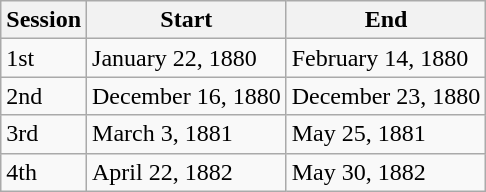<table class="wikitable">
<tr>
<th>Session</th>
<th>Start</th>
<th>End</th>
</tr>
<tr>
<td>1st</td>
<td>January 22, 1880</td>
<td>February 14, 1880</td>
</tr>
<tr>
<td>2nd</td>
<td>December 16, 1880</td>
<td>December 23, 1880</td>
</tr>
<tr>
<td>3rd</td>
<td>March 3, 1881</td>
<td>May 25, 1881</td>
</tr>
<tr>
<td>4th</td>
<td>April 22, 1882</td>
<td>May 30, 1882</td>
</tr>
</table>
